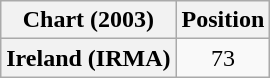<table class="wikitable plainrowheaders" style="text-align:center">
<tr>
<th>Chart (2003)</th>
<th>Position</th>
</tr>
<tr>
<th scope="row">Ireland (IRMA)</th>
<td>73</td>
</tr>
</table>
